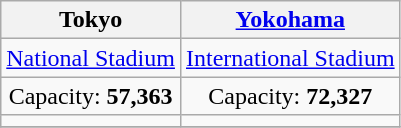<table class="wikitable" style="text-align:center">
<tr>
<th>Tokyo</th>
<th><a href='#'>Yokohama</a></th>
</tr>
<tr>
<td><a href='#'>National Stadium</a></td>
<td><a href='#'>International Stadium</a></td>
</tr>
<tr>
<td>Capacity: <strong>57,363</strong></td>
<td>Capacity: <strong>72,327</strong></td>
</tr>
<tr>
<td></td>
<td></td>
</tr>
<tr>
</tr>
</table>
